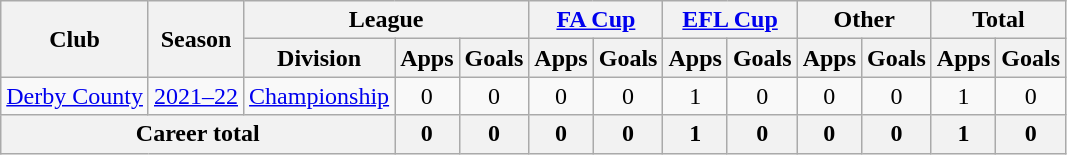<table class="wikitable" style="text-align:center">
<tr>
<th rowspan="2">Club</th>
<th rowspan="2">Season</th>
<th colspan="3">League</th>
<th colspan="2"><a href='#'>FA Cup</a></th>
<th colspan="2"><a href='#'>EFL Cup</a></th>
<th colspan="2">Other</th>
<th colspan="2">Total</th>
</tr>
<tr>
<th>Division</th>
<th>Apps</th>
<th>Goals</th>
<th>Apps</th>
<th>Goals</th>
<th>Apps</th>
<th>Goals</th>
<th>Apps</th>
<th>Goals</th>
<th>Apps</th>
<th>Goals</th>
</tr>
<tr>
<td rowspan=1><a href='#'>Derby County</a></td>
<td><a href='#'>2021–22</a></td>
<td><a href='#'>Championship</a></td>
<td>0</td>
<td>0</td>
<td>0</td>
<td>0</td>
<td>1</td>
<td>0</td>
<td>0</td>
<td>0</td>
<td>1</td>
<td>0</td>
</tr>
<tr>
<th colspan="3">Career total</th>
<th>0</th>
<th>0</th>
<th>0</th>
<th>0</th>
<th>1</th>
<th>0</th>
<th>0</th>
<th>0</th>
<th>1</th>
<th>0</th>
</tr>
</table>
